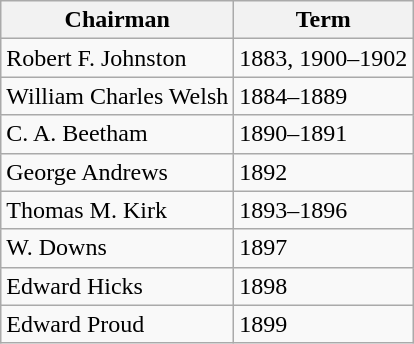<table class="wikitable">
<tr>
<th>Chairman</th>
<th>Term</th>
</tr>
<tr>
<td>Robert F. Johnston</td>
<td>1883, 1900–1902</td>
</tr>
<tr>
<td>William Charles Welsh</td>
<td>1884–1889</td>
</tr>
<tr>
<td>C. A. Beetham</td>
<td>1890–1891</td>
</tr>
<tr>
<td>George Andrews</td>
<td>1892</td>
</tr>
<tr>
<td>Thomas M. Kirk</td>
<td>1893–1896</td>
</tr>
<tr>
<td>W. Downs</td>
<td>1897</td>
</tr>
<tr>
<td>Edward Hicks</td>
<td>1898</td>
</tr>
<tr>
<td>Edward Proud</td>
<td>1899</td>
</tr>
</table>
